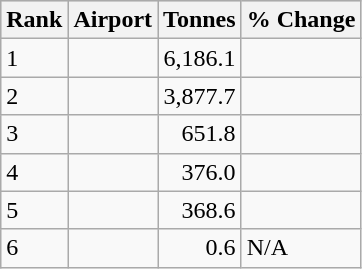<table class="wikitable sortable" width= align=>
<tr style="background:lightgrey;">
<th>Rank</th>
<th>Airport</th>
<th>Tonnes</th>
<th>% Change</th>
</tr>
<tr>
<td>1</td>
<td></td>
<td align="right">6,186.1</td>
<td></td>
</tr>
<tr>
<td>2</td>
<td></td>
<td align="right">3,877.7</td>
<td></td>
</tr>
<tr>
<td>3</td>
<td></td>
<td align="right">651.8</td>
<td></td>
</tr>
<tr>
<td>4</td>
<td></td>
<td align="right">376.0</td>
<td></td>
</tr>
<tr>
<td>5</td>
<td></td>
<td align="right">368.6</td>
<td></td>
</tr>
<tr>
<td>6</td>
<td></td>
<td align="right">0.6</td>
<td>N/A</td>
</tr>
</table>
